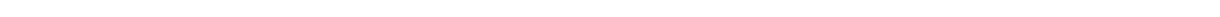<table style="width:88%; text-align:center;">
<tr style="color:white;">
<td style="background:"><strong>14</strong></td>
<td style="background:"><strong>43</strong></td>
<td style="background:"><strong>8</strong></td>
<td style="background:"><strong>75</strong></td>
</tr>
</table>
